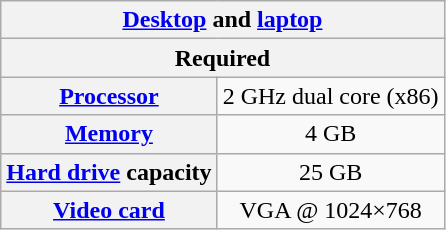<table class="wikitable" style="text-align:center;">
<tr>
<th colspan="2"><a href='#'>Desktop</a> and <a href='#'>laptop</a></th>
</tr>
<tr>
<th colspan="2">Required</th>
</tr>
<tr>
<th><a href='#'>Processor</a></th>
<td>2 GHz dual core (x86)</td>
</tr>
<tr>
<th><a href='#'>Memory</a></th>
<td>4 GB</td>
</tr>
<tr>
<th><a href='#'>Hard drive</a> capacity</th>
<td>25 GB</td>
</tr>
<tr>
<th><a href='#'>Video card</a></th>
<td>VGA @ 1024×768</td>
</tr>
</table>
